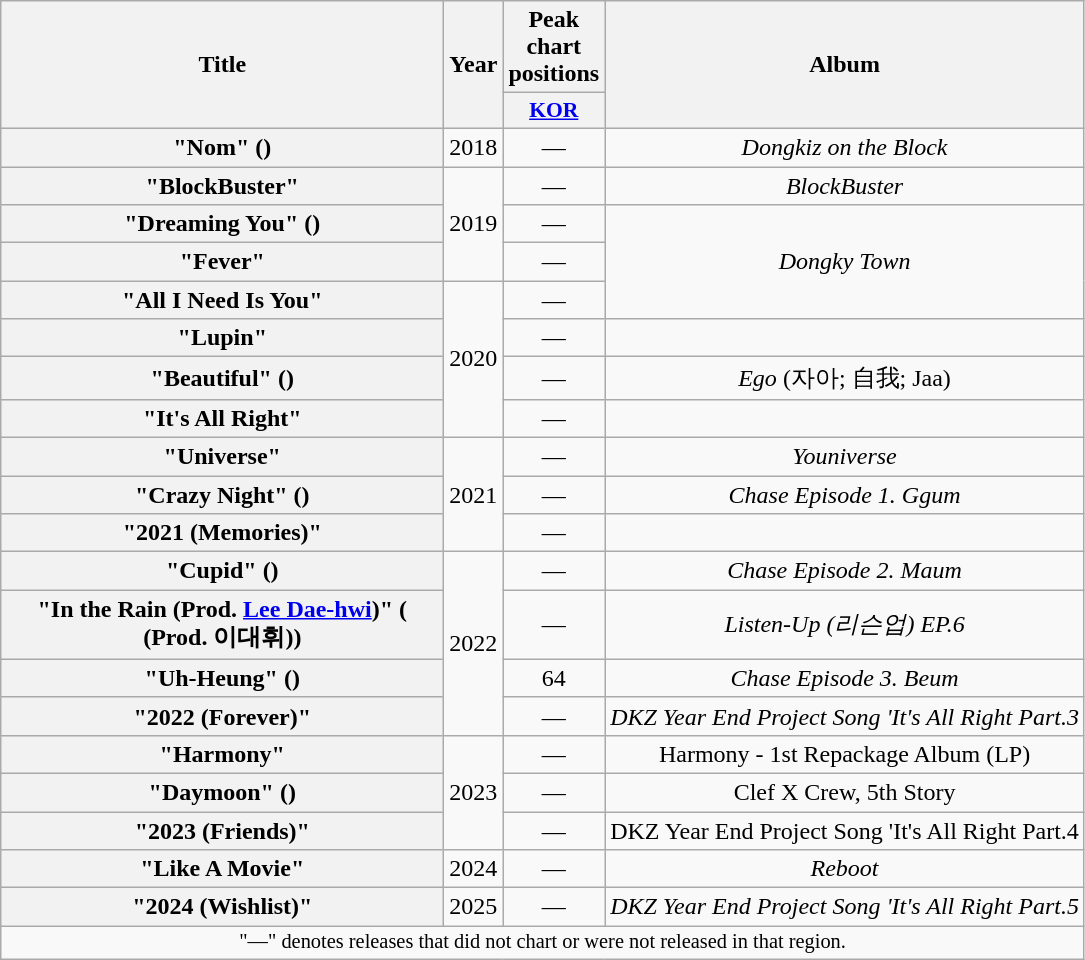<table class="wikitable plainrowheaders" style="text-align:center;">
<tr>
<th scope="col" rowspan="2" style="width:18em;">Title</th>
<th scope="col" rowspan="2">Year</th>
<th scope="col" colspan="1">Peak chart positions</th>
<th scope="col" rowspan="2">Album</th>
</tr>
<tr>
<th scope="col" style="width:3em;font-size:90%;"><a href='#'>KOR</a><br></th>
</tr>
<tr>
<th scope="row">"Nom" ()</th>
<td>2018</td>
<td>—</td>
<td><em>Dongkiz on the Block</em></td>
</tr>
<tr>
<th scope="row">"BlockBuster"</th>
<td rowspan="3">2019</td>
<td>—</td>
<td><em>BlockBuster</em></td>
</tr>
<tr>
<th scope="row">"Dreaming You" ()</th>
<td>—</td>
<td rowspan="3"><em>Dongky Town</em></td>
</tr>
<tr>
<th scope="row">"Fever"</th>
<td>—</td>
</tr>
<tr>
<th scope="row">"All I Need Is You"</th>
<td rowspan="4">2020</td>
<td>—</td>
</tr>
<tr>
<th scope="row">"Lupin"</th>
<td>—</td>
<td></td>
</tr>
<tr>
<th scope="row">"Beautiful" ()</th>
<td>—</td>
<td><em>Ego</em> (자아; 自我; Jaa)</td>
</tr>
<tr>
<th scope="row">"It's All Right"</th>
<td>—</td>
<td></td>
</tr>
<tr>
<th scope="row">"Universe"</th>
<td rowspan="3">2021</td>
<td>—</td>
<td><em>Youniverse</em></td>
</tr>
<tr>
<th scope="row">"Crazy Night" ()</th>
<td>—</td>
<td><em>Chase Episode 1. Ggum</em></td>
</tr>
<tr>
<th scope="row">"2021 (Memories)"</th>
<td>—</td>
<td></td>
</tr>
<tr>
<th scope="row">"Cupid" ()</th>
<td rowspan="4">2022</td>
<td>—</td>
<td><em>Chase Episode 2. Maum</em></td>
</tr>
<tr>
<th scope="row">"In the Rain (Prod. <a href='#'>Lee Dae-hwi</a>)" ( (Prod. 이대휘))</th>
<td>—</td>
<td><em>Listen-Up (리슨업) EP.6</em></td>
</tr>
<tr>
<th scope="row">"Uh-Heung" ()</th>
<td>64</td>
<td><em>Chase Episode 3. Beum</em></td>
</tr>
<tr>
<th scope="row">"2022 (Forever)"</th>
<td>—</td>
<td><em>DKZ Year End Project Song 'It's All Right Part.3<strong></td>
</tr>
<tr>
<th scope="row">"Harmony"</th>
<td rowspan="3">2023</td>
<td>—</td>
<td></em>Harmony - 1st Repackage Album (LP)<em></td>
</tr>
<tr>
<th scope="row">"Daymoon" ()</th>
<td>—</td>
<td></em>Clef X Crew, 5th Story<em></td>
</tr>
<tr>
<th scope="row">"2023 (Friends)"</th>
<td>—</td>
<td></em>DKZ Year End Project Song 'It's All Right Part.4</strong></td>
</tr>
<tr>
<th scope="row">"Like A Movie"</th>
<td>2024</td>
<td>—</td>
<td><em>Reboot</em></td>
</tr>
<tr>
<th scope="row">"2024 (Wishlist)"</th>
<td>2025</td>
<td>—</td>
<td><em>DKZ Year End Project Song 'It's All Right Part.5<strong></td>
</tr>
<tr>
<td colspan="4" style="font-size:85%;">"—" denotes releases that did not chart or were not released in that region.</td>
</tr>
</table>
